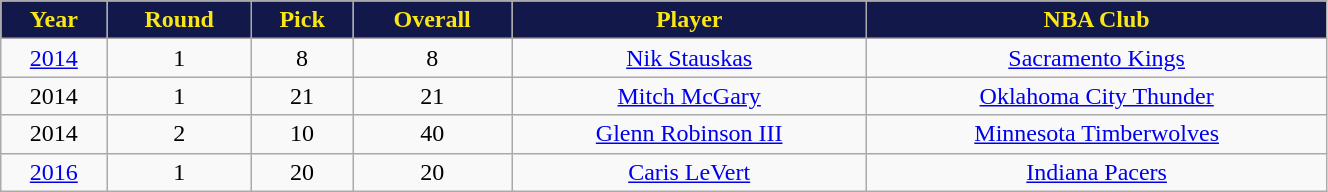<table class="wikitable" width="70%">
<tr align="center"  style="background:#121849;color:#F8E616;">
<td><strong>Year</strong></td>
<td><strong>Round</strong></td>
<td><strong>Pick</strong></td>
<td><strong>Overall</strong></td>
<td><strong>Player</strong></td>
<td><strong>NBA Club</strong></td>
</tr>
<tr align="center" bgcolor="">
<td><a href='#'>2014</a></td>
<td>1</td>
<td>8</td>
<td>8</td>
<td><a href='#'>Nik Stauskas</a></td>
<td><a href='#'>Sacramento Kings</a></td>
</tr>
<tr align="center" bgcolor="">
<td>2014</td>
<td>1</td>
<td>21</td>
<td>21</td>
<td><a href='#'>Mitch McGary</a></td>
<td><a href='#'>Oklahoma City Thunder</a></td>
</tr>
<tr align="center" bgcolor="">
<td>2014</td>
<td>2</td>
<td>10</td>
<td>40</td>
<td><a href='#'>Glenn Robinson III</a></td>
<td><a href='#'>Minnesota Timberwolves</a></td>
</tr>
<tr align="center" bgcolor="">
<td><a href='#'>2016</a></td>
<td>1</td>
<td>20</td>
<td>20</td>
<td><a href='#'>Caris LeVert</a></td>
<td><a href='#'>Indiana Pacers</a></td>
</tr>
</table>
